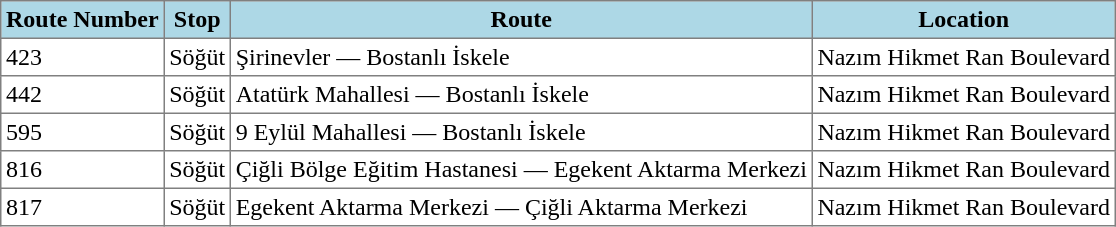<table class="toccolours" border="1" cellpadding="3" style="margin: 1em auto; border-collapse:collapse">
<tr style="background:lightblue;">
<th>Route Number</th>
<th>Stop</th>
<th>Route</th>
<th>Location</th>
</tr>
<tr>
<td>423</td>
<td>Söğüt</td>
<td>Şirinevler — Bostanlı İskele</td>
<td>Nazım Hikmet Ran Boulevard</td>
</tr>
<tr>
<td>442</td>
<td>Söğüt</td>
<td>Atatürk Mahallesi — Bostanlı İskele</td>
<td>Nazım Hikmet Ran Boulevard</td>
</tr>
<tr>
<td>595</td>
<td>Söğüt</td>
<td>9 Eylül Mahallesi — Bostanlı İskele</td>
<td>Nazım Hikmet Ran Boulevard</td>
</tr>
<tr>
<td>816</td>
<td>Söğüt</td>
<td>Çiğli Bölge Eğitim Hastanesi — Egekent Aktarma Merkezi</td>
<td>Nazım Hikmet Ran Boulevard</td>
</tr>
<tr>
<td>817</td>
<td>Söğüt</td>
<td>Egekent Aktarma Merkezi — Çiğli Aktarma Merkezi</td>
<td>Nazım Hikmet Ran Boulevard</td>
</tr>
</table>
